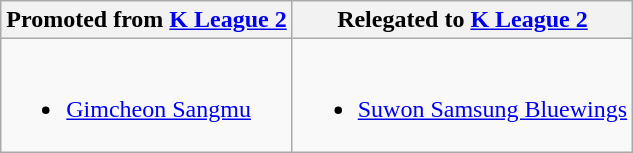<table class="wikitable">
<tr>
<th> Promoted from <a href='#'>K League 2</a></th>
<th> Relegated to <a href='#'>K League 2</a></th>
</tr>
<tr>
<td><br><ul><li><a href='#'>Gimcheon Sangmu</a></li></ul></td>
<td><br><ul><li><a href='#'>Suwon Samsung Bluewings</a></li></ul></td>
</tr>
</table>
